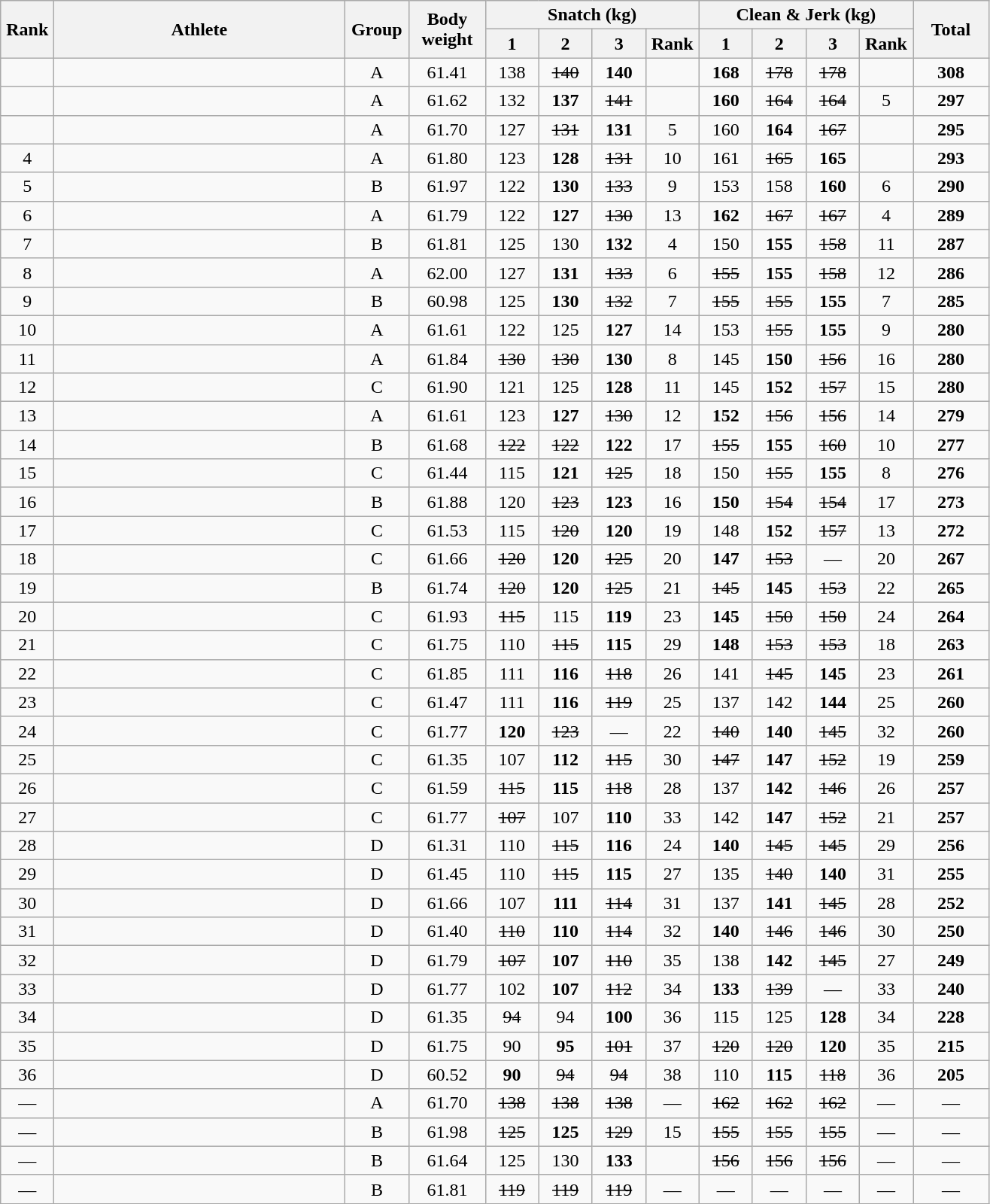<table class = "wikitable" style="text-align:center;">
<tr>
<th rowspan=2 width=40>Rank</th>
<th rowspan=2 width=250>Athlete</th>
<th rowspan=2 width=50>Group</th>
<th rowspan=2 width=60>Body weight</th>
<th colspan=4>Snatch (kg)</th>
<th colspan=4>Clean & Jerk (kg)</th>
<th rowspan=2 width=60>Total</th>
</tr>
<tr>
<th width=40>1</th>
<th width=40>2</th>
<th width=40>3</th>
<th width=40>Rank</th>
<th width=40>1</th>
<th width=40>2</th>
<th width=40>3</th>
<th width=40>Rank</th>
</tr>
<tr>
<td></td>
<td align=left></td>
<td>A</td>
<td>61.41</td>
<td>138</td>
<td><s>140 </s></td>
<td><strong>140</strong></td>
<td></td>
<td><strong>168</strong></td>
<td><s>178 </s></td>
<td><s>178 </s></td>
<td></td>
<td><strong>308</strong></td>
</tr>
<tr>
<td></td>
<td align=left></td>
<td>A</td>
<td>61.62</td>
<td>132</td>
<td><strong>137</strong></td>
<td><s>141 </s></td>
<td></td>
<td><strong>160</strong></td>
<td><s>164 </s></td>
<td><s>164 </s></td>
<td>5</td>
<td><strong>297</strong></td>
</tr>
<tr>
<td></td>
<td align=left></td>
<td>A</td>
<td>61.70</td>
<td>127</td>
<td><s>131 </s></td>
<td><strong>131</strong></td>
<td>5</td>
<td>160</td>
<td><strong>164</strong></td>
<td><s>167 </s></td>
<td></td>
<td><strong>295</strong></td>
</tr>
<tr>
<td>4</td>
<td align=left></td>
<td>A</td>
<td>61.80</td>
<td>123</td>
<td><strong>128</strong></td>
<td><s>131 </s></td>
<td>10</td>
<td>161</td>
<td><s>165 </s></td>
<td><strong>165</strong></td>
<td></td>
<td><strong>293</strong></td>
</tr>
<tr>
<td>5</td>
<td align=left></td>
<td>B</td>
<td>61.97</td>
<td>122</td>
<td><strong>130</strong></td>
<td><s>133 </s></td>
<td>9</td>
<td>153</td>
<td>158</td>
<td><strong>160</strong></td>
<td>6</td>
<td><strong>290</strong></td>
</tr>
<tr>
<td>6</td>
<td align=left></td>
<td>A</td>
<td>61.79</td>
<td>122</td>
<td><strong>127</strong></td>
<td><s>130 </s></td>
<td>13</td>
<td><strong>162</strong></td>
<td><s>167 </s></td>
<td><s>167 </s></td>
<td>4</td>
<td><strong>289</strong></td>
</tr>
<tr>
<td>7</td>
<td align=left></td>
<td>B</td>
<td>61.81</td>
<td>125</td>
<td>130</td>
<td><strong>132</strong></td>
<td>4</td>
<td>150</td>
<td><strong>155</strong></td>
<td><s>158 </s></td>
<td>11</td>
<td><strong>287</strong></td>
</tr>
<tr>
<td>8</td>
<td align=left></td>
<td>A</td>
<td>62.00</td>
<td>127</td>
<td><strong>131</strong></td>
<td><s>133 </s></td>
<td>6</td>
<td><s>155 </s></td>
<td><strong>155</strong></td>
<td><s>158 </s></td>
<td>12</td>
<td><strong>286</strong></td>
</tr>
<tr>
<td>9</td>
<td align=left></td>
<td>B</td>
<td>60.98</td>
<td>125</td>
<td><strong>130</strong></td>
<td><s>132 </s></td>
<td>7</td>
<td><s>155 </s></td>
<td><s>155 </s></td>
<td><strong>155</strong></td>
<td>7</td>
<td><strong>285</strong></td>
</tr>
<tr>
<td>10</td>
<td align=left></td>
<td>A</td>
<td>61.61</td>
<td>122</td>
<td>125</td>
<td><strong>127</strong></td>
<td>14</td>
<td>153</td>
<td><s>155 </s></td>
<td><strong>155</strong></td>
<td>9</td>
<td><strong>280</strong></td>
</tr>
<tr>
<td>11</td>
<td align=left></td>
<td>A</td>
<td>61.84</td>
<td><s>130 </s></td>
<td><s>130 </s></td>
<td><strong>130</strong></td>
<td>8</td>
<td>145</td>
<td><strong>150</strong></td>
<td><s>156 </s></td>
<td>16</td>
<td><strong>280</strong></td>
</tr>
<tr>
<td>12</td>
<td align=left></td>
<td>C</td>
<td>61.90</td>
<td>121</td>
<td>125</td>
<td><strong>128</strong></td>
<td>11</td>
<td>145</td>
<td><strong>152</strong></td>
<td><s>157 </s></td>
<td>15</td>
<td><strong>280</strong></td>
</tr>
<tr>
<td>13</td>
<td align=left></td>
<td>A</td>
<td>61.61</td>
<td>123</td>
<td><strong>127</strong></td>
<td><s>130 </s></td>
<td>12</td>
<td><strong>152</strong></td>
<td><s>156 </s></td>
<td><s>156 </s></td>
<td>14</td>
<td><strong>279</strong></td>
</tr>
<tr>
<td>14</td>
<td align=left></td>
<td>B</td>
<td>61.68</td>
<td><s>122 </s></td>
<td><s>122 </s></td>
<td><strong>122</strong></td>
<td>17</td>
<td><s>155 </s></td>
<td><strong>155</strong></td>
<td><s>160 </s></td>
<td>10</td>
<td><strong>277</strong></td>
</tr>
<tr>
<td>15</td>
<td align=left></td>
<td>C</td>
<td>61.44</td>
<td>115</td>
<td><strong>121</strong></td>
<td><s>125 </s></td>
<td>18</td>
<td>150</td>
<td><s>155 </s></td>
<td><strong>155</strong></td>
<td>8</td>
<td><strong>276</strong></td>
</tr>
<tr>
<td>16</td>
<td align=left></td>
<td>B</td>
<td>61.88</td>
<td>120</td>
<td><s>123 </s></td>
<td><strong>123</strong></td>
<td>16</td>
<td><strong>150</strong></td>
<td><s>154 </s></td>
<td><s>154 </s></td>
<td>17</td>
<td><strong>273</strong></td>
</tr>
<tr>
<td>17</td>
<td align=left></td>
<td>C</td>
<td>61.53</td>
<td>115</td>
<td><s>120 </s></td>
<td><strong>120</strong></td>
<td>19</td>
<td>148</td>
<td><strong>152</strong></td>
<td><s>157 </s></td>
<td>13</td>
<td><strong>272</strong></td>
</tr>
<tr>
<td>18</td>
<td align=left></td>
<td>C</td>
<td>61.66</td>
<td><s>120 </s></td>
<td><strong>120</strong></td>
<td><s>125 </s></td>
<td>20</td>
<td><strong>147</strong></td>
<td><s>153 </s></td>
<td>—</td>
<td>20</td>
<td><strong>267</strong></td>
</tr>
<tr>
<td>19</td>
<td align=left></td>
<td>B</td>
<td>61.74</td>
<td><s>120 </s></td>
<td><strong>120</strong></td>
<td><s>125 </s></td>
<td>21</td>
<td><s>145 </s></td>
<td><strong>145</strong></td>
<td><s>153 </s></td>
<td>22</td>
<td><strong>265</strong></td>
</tr>
<tr>
<td>20</td>
<td align=left></td>
<td>C</td>
<td>61.93</td>
<td><s>115 </s></td>
<td>115</td>
<td><strong>119</strong></td>
<td>23</td>
<td><strong>145</strong></td>
<td><s>150 </s></td>
<td><s>150 </s></td>
<td>24</td>
<td><strong>264</strong></td>
</tr>
<tr>
<td>21</td>
<td align=left></td>
<td>C</td>
<td>61.75</td>
<td>110</td>
<td><s>115 </s></td>
<td><strong>115</strong></td>
<td>29</td>
<td><strong>148</strong></td>
<td><s>153 </s></td>
<td><s>153 </s></td>
<td>18</td>
<td><strong>263</strong></td>
</tr>
<tr>
<td>22</td>
<td align=left></td>
<td>C</td>
<td>61.85</td>
<td>111</td>
<td><strong>116</strong></td>
<td><s>118 </s></td>
<td>26</td>
<td>141</td>
<td><s>145 </s></td>
<td><strong>145</strong></td>
<td>23</td>
<td><strong>261</strong></td>
</tr>
<tr>
<td>23</td>
<td align=left></td>
<td>C</td>
<td>61.47</td>
<td>111</td>
<td><strong>116</strong></td>
<td><s>119 </s></td>
<td>25</td>
<td>137</td>
<td>142</td>
<td><strong>144</strong></td>
<td>25</td>
<td><strong>260</strong></td>
</tr>
<tr>
<td>24</td>
<td align=left></td>
<td>C</td>
<td>61.77</td>
<td><strong>120</strong></td>
<td><s>123 </s></td>
<td>—</td>
<td>22</td>
<td><s>140 </s></td>
<td><strong>140</strong></td>
<td><s>145 </s></td>
<td>32</td>
<td><strong>260</strong></td>
</tr>
<tr>
<td>25</td>
<td align=left></td>
<td>C</td>
<td>61.35</td>
<td>107</td>
<td><strong>112</strong></td>
<td><s>115 </s></td>
<td>30</td>
<td><s>147 </s></td>
<td><strong>147</strong></td>
<td><s>152 </s></td>
<td>19</td>
<td><strong>259</strong></td>
</tr>
<tr>
<td>26</td>
<td align=left></td>
<td>C</td>
<td>61.59</td>
<td><s>115 </s></td>
<td><strong>115</strong></td>
<td><s>118 </s></td>
<td>28</td>
<td>137</td>
<td><strong>142</strong></td>
<td><s>146 </s></td>
<td>26</td>
<td><strong>257</strong></td>
</tr>
<tr>
<td>27</td>
<td align=left></td>
<td>C</td>
<td>61.77</td>
<td><s>107 </s></td>
<td>107</td>
<td><strong>110</strong></td>
<td>33</td>
<td>142</td>
<td><strong>147</strong></td>
<td><s>152 </s></td>
<td>21</td>
<td><strong>257</strong></td>
</tr>
<tr>
<td>28</td>
<td align=left></td>
<td>D</td>
<td>61.31</td>
<td>110</td>
<td><s>115 </s></td>
<td><strong>116</strong></td>
<td>24</td>
<td><strong>140</strong></td>
<td><s>145 </s></td>
<td><s>145 </s></td>
<td>29</td>
<td><strong>256</strong></td>
</tr>
<tr>
<td>29</td>
<td align=left></td>
<td>D</td>
<td>61.45</td>
<td>110</td>
<td><s>115 </s></td>
<td><strong>115</strong></td>
<td>27</td>
<td>135</td>
<td><s>140 </s></td>
<td><strong>140</strong></td>
<td>31</td>
<td><strong>255</strong></td>
</tr>
<tr>
<td>30</td>
<td align=left></td>
<td>D</td>
<td>61.66</td>
<td>107</td>
<td><strong>111</strong></td>
<td><s>114 </s></td>
<td>31</td>
<td>137</td>
<td><strong>141</strong></td>
<td><s>145 </s></td>
<td>28</td>
<td><strong>252</strong></td>
</tr>
<tr>
<td>31</td>
<td align=left></td>
<td>D</td>
<td>61.40</td>
<td><s>110 </s></td>
<td><strong>110</strong></td>
<td><s>114 </s></td>
<td>32</td>
<td><strong>140</strong></td>
<td><s>146 </s></td>
<td><s>146 </s></td>
<td>30</td>
<td><strong>250</strong></td>
</tr>
<tr>
<td>32</td>
<td align=left></td>
<td>D</td>
<td>61.79</td>
<td><s>107 </s></td>
<td><strong>107</strong></td>
<td><s>110 </s></td>
<td>35</td>
<td>138</td>
<td><strong>142</strong></td>
<td><s>145 </s></td>
<td>27</td>
<td><strong>249</strong></td>
</tr>
<tr>
<td>33</td>
<td align=left></td>
<td>D</td>
<td>61.77</td>
<td>102</td>
<td><strong>107</strong></td>
<td><s>112 </s></td>
<td>34</td>
<td><strong>133</strong></td>
<td><s>139 </s></td>
<td>—</td>
<td>33</td>
<td><strong>240</strong></td>
</tr>
<tr>
<td>34</td>
<td align=left></td>
<td>D</td>
<td>61.35</td>
<td><s>94 </s></td>
<td>94</td>
<td><strong>100</strong></td>
<td>36</td>
<td>115</td>
<td>125</td>
<td><strong>128</strong></td>
<td>34</td>
<td><strong>228</strong></td>
</tr>
<tr>
<td>35</td>
<td align=left></td>
<td>D</td>
<td>61.75</td>
<td>90</td>
<td><strong>95</strong></td>
<td><s>101 </s></td>
<td>37</td>
<td><s>120 </s></td>
<td><s>120 </s></td>
<td><strong>120</strong></td>
<td>35</td>
<td><strong>215</strong></td>
</tr>
<tr>
<td>36</td>
<td align=left></td>
<td>D</td>
<td>60.52</td>
<td><strong>90</strong></td>
<td><s>94 </s></td>
<td><s>94 </s></td>
<td>38</td>
<td>110</td>
<td><strong>115</strong></td>
<td><s>118 </s></td>
<td>36</td>
<td><strong>205</strong></td>
</tr>
<tr>
<td>—</td>
<td align=left></td>
<td>A</td>
<td>61.70</td>
<td><s>138 </s></td>
<td><s>138 </s></td>
<td><s>138 </s></td>
<td>—</td>
<td><s>162 </s></td>
<td><s>162 </s></td>
<td><s>162 </s></td>
<td>—</td>
<td>—</td>
</tr>
<tr>
<td>—</td>
<td align=left></td>
<td>B</td>
<td>61.98</td>
<td><s>125 </s></td>
<td><strong>125</strong></td>
<td><s>129 </s></td>
<td>15</td>
<td><s>155 </s></td>
<td><s>155 </s></td>
<td><s>155 </s></td>
<td>—</td>
<td>—</td>
</tr>
<tr>
<td>—</td>
<td align=left></td>
<td>B</td>
<td>61.64</td>
<td>125</td>
<td>130</td>
<td><strong>133</strong></td>
<td></td>
<td><s>156 </s></td>
<td><s>156 </s></td>
<td><s>156 </s></td>
<td>—</td>
<td>—</td>
</tr>
<tr>
<td>—</td>
<td align=left></td>
<td>B</td>
<td>61.81</td>
<td><s>119 </s></td>
<td><s>119 </s></td>
<td><s>119 </s></td>
<td>—</td>
<td>—</td>
<td>—</td>
<td>—</td>
<td>—</td>
<td>—</td>
</tr>
</table>
